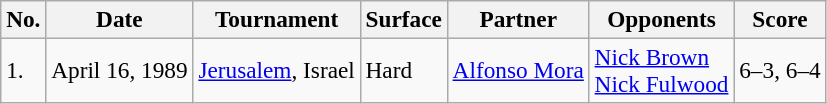<table class="sortable wikitable" style=font-size:97%>
<tr>
<th>No.</th>
<th>Date</th>
<th>Tournament</th>
<th>Surface</th>
<th>Partner</th>
<th>Opponents</th>
<th>Score</th>
</tr>
<tr>
<td>1.</td>
<td>April 16, 1989</td>
<td><a href='#'>Jerusalem</a>, Israel</td>
<td>Hard</td>
<td> <a href='#'>Alfonso Mora</a></td>
<td> <a href='#'>Nick Brown</a><br> <a href='#'>Nick Fulwood</a></td>
<td>6–3, 6–4</td>
</tr>
</table>
